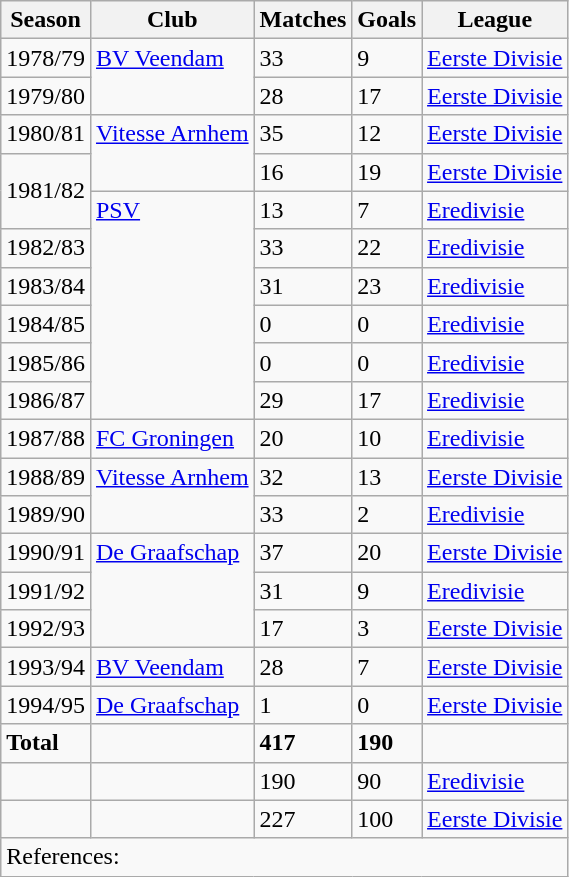<table class="wikitable">
<tr>
<th>Season</th>
<th>Club</th>
<th>Matches</th>
<th>Goals</th>
<th>League</th>
</tr>
<tr>
<td>1978/79</td>
<td rowspan=2 valign=top><a href='#'>BV Veendam</a></td>
<td>33</td>
<td>9</td>
<td> <a href='#'>Eerste Divisie</a></td>
</tr>
<tr>
<td>1979/80</td>
<td>28</td>
<td>17</td>
<td> <a href='#'>Eerste Divisie</a></td>
</tr>
<tr>
<td>1980/81</td>
<td rowspan=2 valign=top><a href='#'>Vitesse Arnhem</a></td>
<td>35</td>
<td>12</td>
<td> <a href='#'>Eerste Divisie</a></td>
</tr>
<tr>
<td rowspan=2>1981/82</td>
<td>16</td>
<td>19</td>
<td> <a href='#'>Eerste Divisie</a></td>
</tr>
<tr>
<td rowspan=6 valign=top><a href='#'>PSV</a></td>
<td>13</td>
<td>7</td>
<td> <a href='#'>Eredivisie</a></td>
</tr>
<tr>
<td>1982/83</td>
<td>33</td>
<td>22</td>
<td> <a href='#'>Eredivisie</a></td>
</tr>
<tr>
<td>1983/84</td>
<td>31</td>
<td>23</td>
<td> <a href='#'>Eredivisie</a></td>
</tr>
<tr>
<td>1984/85</td>
<td>0</td>
<td>0</td>
<td> <a href='#'>Eredivisie</a></td>
</tr>
<tr>
<td>1985/86</td>
<td>0</td>
<td>0</td>
<td> <a href='#'>Eredivisie</a></td>
</tr>
<tr>
<td>1986/87</td>
<td>29</td>
<td>17</td>
<td> <a href='#'>Eredivisie</a></td>
</tr>
<tr>
<td>1987/88</td>
<td><a href='#'>FC Groningen</a></td>
<td>20</td>
<td>10</td>
<td> <a href='#'>Eredivisie</a></td>
</tr>
<tr>
<td>1988/89</td>
<td rowspan=2 valign=top><a href='#'>Vitesse Arnhem</a></td>
<td>32</td>
<td>13</td>
<td> <a href='#'>Eerste Divisie</a></td>
</tr>
<tr>
<td>1989/90</td>
<td>33</td>
<td>2</td>
<td> <a href='#'>Eredivisie</a></td>
</tr>
<tr>
<td>1990/91</td>
<td rowspan=3 valign=top><a href='#'>De Graafschap</a></td>
<td>37</td>
<td>20</td>
<td> <a href='#'>Eerste Divisie</a></td>
</tr>
<tr>
<td>1991/92</td>
<td>31</td>
<td>9</td>
<td> <a href='#'>Eredivisie</a></td>
</tr>
<tr>
<td>1992/93</td>
<td>17</td>
<td>3</td>
<td> <a href='#'>Eerste Divisie</a></td>
</tr>
<tr>
<td>1993/94</td>
<td><a href='#'>BV Veendam</a></td>
<td>28</td>
<td>7</td>
<td> <a href='#'>Eerste Divisie</a></td>
</tr>
<tr>
<td>1994/95</td>
<td><a href='#'>De Graafschap</a></td>
<td>1</td>
<td>0</td>
<td> <a href='#'>Eerste Divisie</a></td>
</tr>
<tr>
<td><strong>Total</strong></td>
<td></td>
<td><strong>417</strong></td>
<td><strong>190</strong></td>
<td></td>
</tr>
<tr>
<td></td>
<td></td>
<td>190</td>
<td>90</td>
<td> <a href='#'>Eredivisie</a></td>
</tr>
<tr>
<td></td>
<td></td>
<td>227</td>
<td>100</td>
<td> <a href='#'>Eerste Divisie</a></td>
</tr>
<tr>
<td colspan="5" style="text-align: left">References:</td>
</tr>
</table>
